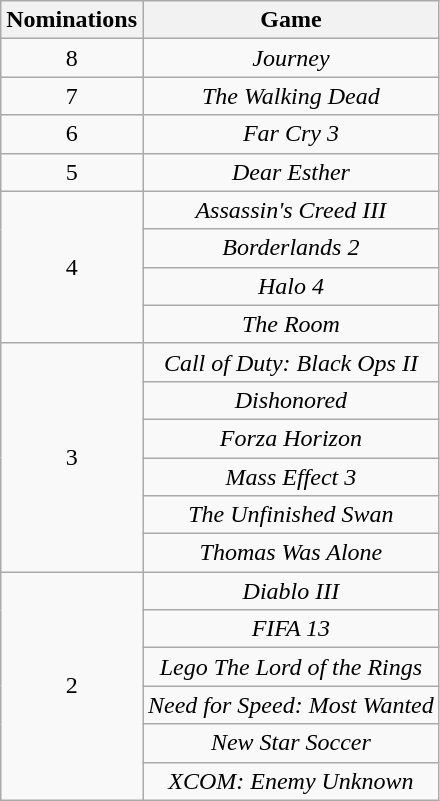<table class="wikitable" style="text-align:center;">
<tr>
<th scope="col" width="55">Nominations</th>
<th scope="col" align="center">Game</th>
</tr>
<tr>
<td style="text-align:center">8</td>
<td><em>Journey</em></td>
</tr>
<tr>
<td style="text-align:center">7</td>
<td><em>The Walking Dead</em></td>
</tr>
<tr>
<td style="text-align:center">6</td>
<td><em>Far Cry 3</em></td>
</tr>
<tr>
<td style="text-align:center">5</td>
<td><em>Dear Esther</em></td>
</tr>
<tr>
<td rowspan=4 style="text-align:center">4</td>
<td><em>Assassin's Creed III</em></td>
</tr>
<tr>
<td><em>Borderlands 2</em></td>
</tr>
<tr>
<td><em>Halo 4</em></td>
</tr>
<tr>
<td><em>The Room</em></td>
</tr>
<tr>
<td rowspan=6 style="text-align:center">3</td>
<td><em>Call of Duty: Black Ops II</em></td>
</tr>
<tr>
<td><em>Dishonored</em></td>
</tr>
<tr>
<td><em>Forza Horizon</em></td>
</tr>
<tr>
<td><em>Mass Effect 3</em></td>
</tr>
<tr>
<td><em>The Unfinished Swan</em></td>
</tr>
<tr>
<td><em>Thomas Was Alone</em></td>
</tr>
<tr>
<td rowspan=6 style="text-align:center">2</td>
<td><em>Diablo III</em></td>
</tr>
<tr>
<td><em>FIFA 13</em></td>
</tr>
<tr>
<td><em>Lego The Lord of the Rings</em></td>
</tr>
<tr>
<td><em>Need for Speed: Most Wanted</em></td>
</tr>
<tr>
<td><em>New Star Soccer</em></td>
</tr>
<tr>
<td><em>XCOM: Enemy Unknown</em></td>
</tr>
</table>
